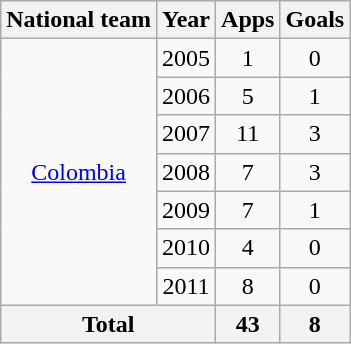<table class="wikitable" style="text-align:center">
<tr>
<th>National team</th>
<th>Year</th>
<th>Apps</th>
<th>Goals</th>
</tr>
<tr>
<td rowspan="7"><a href='#'>Colombia</a></td>
<td>2005</td>
<td>1</td>
<td>0</td>
</tr>
<tr>
<td>2006</td>
<td>5</td>
<td>1</td>
</tr>
<tr>
<td>2007</td>
<td>11</td>
<td>3</td>
</tr>
<tr>
<td>2008</td>
<td>7</td>
<td>3</td>
</tr>
<tr>
<td>2009</td>
<td>7</td>
<td>1</td>
</tr>
<tr>
<td>2010</td>
<td>4</td>
<td>0</td>
</tr>
<tr>
<td>2011</td>
<td>8</td>
<td>0</td>
</tr>
<tr>
<th colspan="2">Total</th>
<th>43</th>
<th>8</th>
</tr>
</table>
